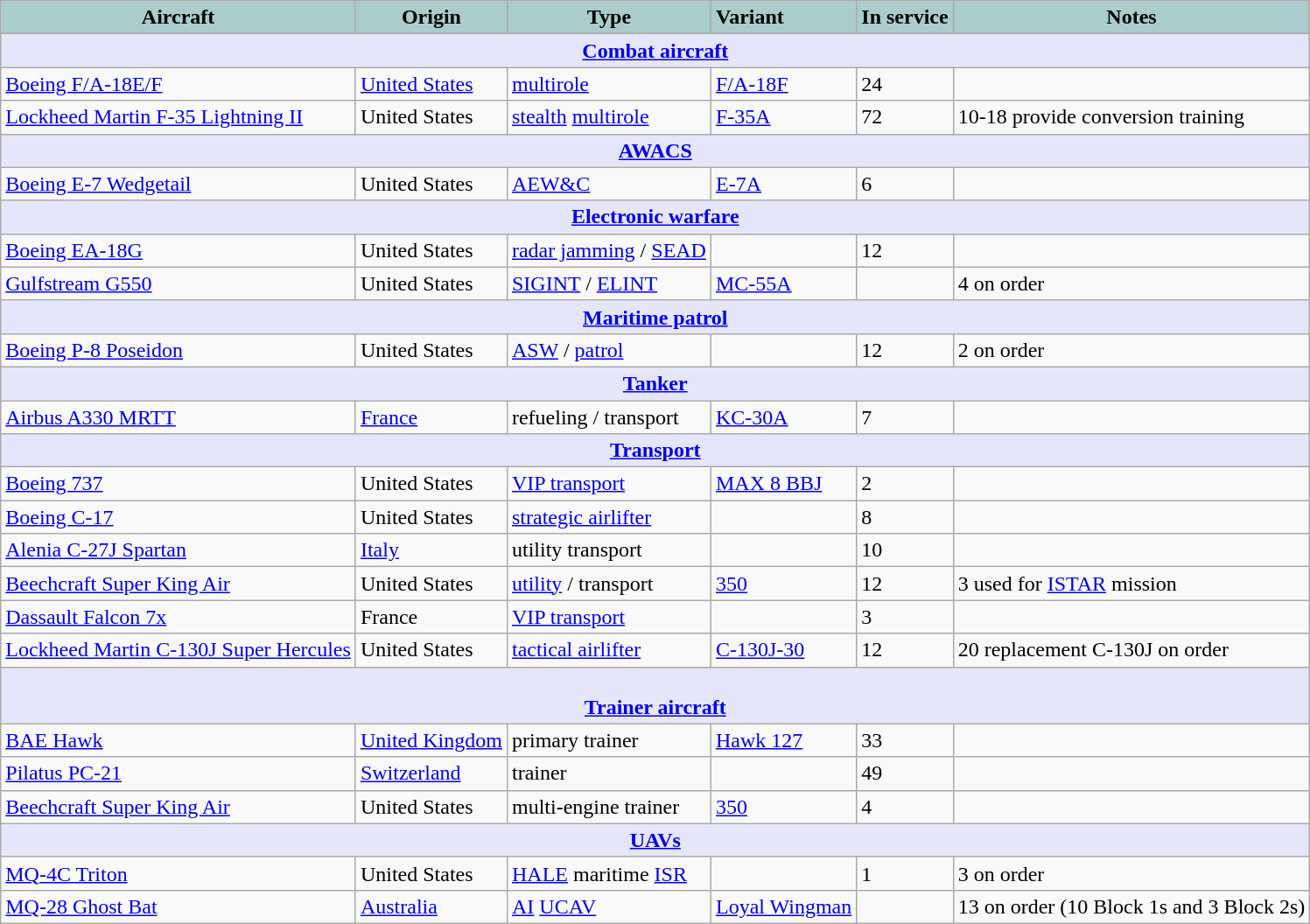<table class="wikitable">
<tr>
<th style="text-align:center; background:#acc;">Aircraft</th>
<th style="text-align: center; background:#acc;">Origin</th>
<th style="text-align:l center; background:#acc;">Type</th>
<th style="text-align:left; background:#acc;">Variant</th>
<th style="text-align:center; background:#acc;">In service</th>
<th style="text-align: center; background:#acc;">Notes</th>
</tr>
<tr>
<th style="align: center; background: lavender;" colspan="6"><a href='#'>Combat aircraft</a></th>
</tr>
<tr>
<td><a href='#'>Boeing F/A-18E/F</a></td>
<td><a href='#'>United States</a></td>
<td><a href='#'>multirole</a></td>
<td><a href='#'>F/A-18F</a></td>
<td>24</td>
<td></td>
</tr>
<tr>
<td><a href='#'>Lockheed Martin F-35 Lightning II</a></td>
<td>United States</td>
<td><a href='#'>stealth</a> <a href='#'>multirole</a></td>
<td><a href='#'>F-35A</a></td>
<td>72</td>
<td>10-18 provide conversion training</td>
</tr>
<tr>
<th style="align: center; background: lavender;" colspan="6"><a href='#'>AWACS</a></th>
</tr>
<tr>
<td><a href='#'>Boeing E-7 Wedgetail</a></td>
<td>United States</td>
<td><a href='#'>AEW&C</a></td>
<td><a href='#'>E-7A</a></td>
<td>6</td>
<td></td>
</tr>
<tr>
<th style="align: center; background: lavender;" colspan="6"><a href='#'>Electronic warfare</a></th>
</tr>
<tr>
<td><a href='#'>Boeing EA-18G</a></td>
<td>United States</td>
<td><a href='#'>radar jamming</a> / <a href='#'>SEAD</a></td>
<td></td>
<td>12</td>
<td></td>
</tr>
<tr>
<td><a href='#'>Gulfstream G550</a></td>
<td>United States</td>
<td><a href='#'>SIGINT</a> / <a href='#'>ELINT</a></td>
<td><a href='#'>MC-55A</a></td>
<td></td>
<td>4 on order</td>
</tr>
<tr>
<th style="align: center; background: lavender;" colspan="6"><a href='#'>Maritime patrol</a></th>
</tr>
<tr>
<td><a href='#'>Boeing P-8 Poseidon</a></td>
<td>United States</td>
<td><a href='#'>ASW</a> / <a href='#'>patrol</a></td>
<td></td>
<td>12</td>
<td>2 on order</td>
</tr>
<tr>
<th style="align: center; background: lavender;" colspan="6"><a href='#'>Tanker</a></th>
</tr>
<tr>
<td><a href='#'>Airbus A330 MRTT</a></td>
<td><a href='#'>France</a></td>
<td>refueling / transport</td>
<td><a href='#'>KC-30A</a></td>
<td>7</td>
<td></td>
</tr>
<tr>
<th style="align: center; background: lavender;" colspan="6"><a href='#'>Transport</a></th>
</tr>
<tr>
<td><a href='#'>Boeing 737</a></td>
<td>United States</td>
<td><a href='#'>VIP transport</a></td>
<td><a href='#'>MAX 8 BBJ</a></td>
<td>2</td>
<td></td>
</tr>
<tr>
<td><a href='#'>Boeing C-17</a></td>
<td>United States</td>
<td><a href='#'>strategic airlifter</a></td>
<td></td>
<td>8</td>
<td></td>
</tr>
<tr>
<td><a href='#'>Alenia C-27J Spartan</a></td>
<td><a href='#'>Italy</a></td>
<td>utility transport</td>
<td></td>
<td>10</td>
<td></td>
</tr>
<tr>
<td><a href='#'>Beechcraft Super King Air</a></td>
<td>United States</td>
<td><a href='#'>utility</a> / transport</td>
<td><a href='#'>350</a></td>
<td>12</td>
<td>3 used for <a href='#'>ISTAR</a> mission</td>
</tr>
<tr>
<td><a href='#'>Dassault Falcon 7x</a></td>
<td>France</td>
<td><a href='#'>VIP transport</a></td>
<td></td>
<td>3</td>
<td></td>
</tr>
<tr>
<td><a href='#'>Lockheed Martin C-130J Super Hercules</a></td>
<td>United States</td>
<td><a href='#'>tactical airlifter</a></td>
<td><a href='#'>C-130J-30</a></td>
<td>12</td>
<td>20 replacement C-130J on order</td>
</tr>
<tr>
<th style="align: center; background: lavender;" colspan="6"><br><a href='#'>Trainer aircraft</a></th>
</tr>
<tr>
<td><a href='#'>BAE Hawk</a></td>
<td><a href='#'>United Kingdom</a></td>
<td>primary trainer</td>
<td><a href='#'>Hawk 127</a></td>
<td>33</td>
<td></td>
</tr>
<tr>
<td><a href='#'>Pilatus PC-21</a></td>
<td><a href='#'>Switzerland</a></td>
<td>trainer</td>
<td></td>
<td>49</td>
<td></td>
</tr>
<tr>
<td><a href='#'>Beechcraft Super King Air</a></td>
<td>United States</td>
<td>multi-engine trainer</td>
<td><a href='#'>350</a></td>
<td>4</td>
<td></td>
</tr>
<tr>
<th style="align: center; background: lavender;" colspan="6"><a href='#'>UAVs</a></th>
</tr>
<tr>
<td><a href='#'>MQ-4C Triton</a></td>
<td>United States</td>
<td><a href='#'>HALE</a> maritime <a href='#'>ISR</a></td>
<td></td>
<td>1</td>
<td>3 on order</td>
</tr>
<tr>
<td><a href='#'>MQ-28 Ghost Bat</a></td>
<td><a href='#'>Australia</a></td>
<td><a href='#'>AI</a> <a href='#'>UCAV</a></td>
<td><a href='#'>Loyal Wingman</a></td>
<td></td>
<td>13 on order (10 Block 1s and 3 Block 2s)</td>
</tr>
</table>
